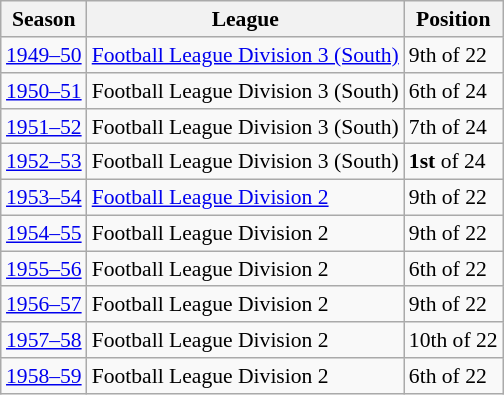<table class="wikitable" style="float:right; font-size: 90%; text-align: left;">
<tr>
<th>Season</th>
<th>League</th>
<th>Position</th>
</tr>
<tr>
<td><a href='#'>1949–50</a></td>
<td><a href='#'>Football League Division 3 (South)</a></td>
<td>9th of 22</td>
</tr>
<tr>
<td><a href='#'>1950–51</a></td>
<td>Football League Division 3 (South)</td>
<td>6th of 24</td>
</tr>
<tr>
<td><a href='#'>1951–52</a></td>
<td>Football League Division 3 (South)</td>
<td>7th of 24</td>
</tr>
<tr>
<td><a href='#'>1952–53</a></td>
<td>Football League Division 3 (South)</td>
<td><strong>1st</strong> of 24</td>
</tr>
<tr>
<td><a href='#'>1953–54</a></td>
<td><a href='#'>Football League Division 2</a></td>
<td>9th of 22</td>
</tr>
<tr>
<td><a href='#'>1954–55</a></td>
<td>Football League Division 2</td>
<td>9th of 22</td>
</tr>
<tr>
<td><a href='#'>1955–56</a></td>
<td>Football League Division 2</td>
<td>6th of 22</td>
</tr>
<tr>
<td><a href='#'>1956–57</a></td>
<td>Football League Division 2</td>
<td>9th of 22</td>
</tr>
<tr>
<td><a href='#'>1957–58</a></td>
<td>Football League Division 2</td>
<td>10th of 22</td>
</tr>
<tr>
<td><a href='#'>1958–59</a></td>
<td>Football League Division 2</td>
<td>6th of 22</td>
</tr>
</table>
